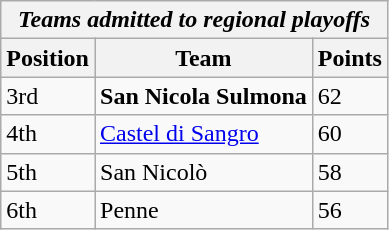<table class="wikitable">
<tr>
<th colspan="3"><em>Teams admitted to regional playoffs</em></th>
</tr>
<tr>
<th>Position</th>
<th>Team</th>
<th>Points</th>
</tr>
<tr>
<td>3rd</td>
<td><strong>San Nicola Sulmona</strong></td>
<td>62</td>
</tr>
<tr>
<td>4th</td>
<td><a href='#'>Castel di Sangro</a></td>
<td>60</td>
</tr>
<tr>
<td>5th</td>
<td>San Nicolò</td>
<td>58</td>
</tr>
<tr>
<td>6th</td>
<td>Penne</td>
<td>56</td>
</tr>
</table>
